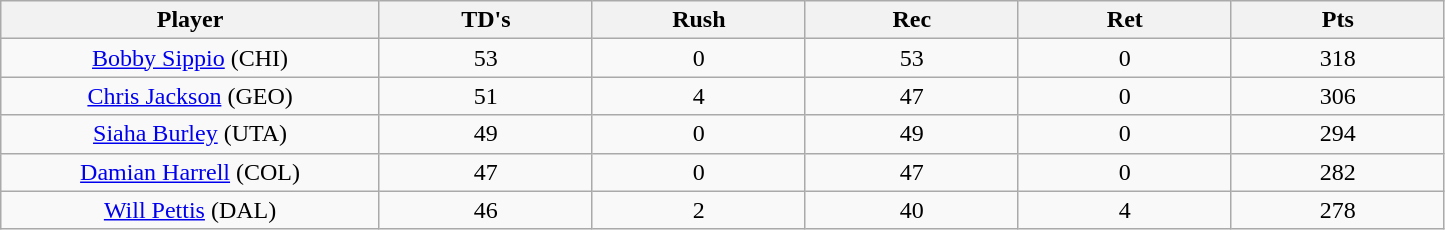<table class="wikitable sortable">
<tr>
<th bgcolor="#DDDDFF" width="16%">Player</th>
<th bgcolor="#DDDDFF" width="9%">TD's</th>
<th bgcolor="#DDDDFF" width="9%">Rush</th>
<th bgcolor="#DDDDFF" width="9%">Rec</th>
<th bgcolor="#DDDDFF" width="9%">Ret</th>
<th bgcolor="#DDDDFF" width="9%">Pts</th>
</tr>
<tr align="center">
<td><a href='#'>Bobby Sippio</a> (CHI)</td>
<td>53</td>
<td>0</td>
<td>53</td>
<td>0</td>
<td>318</td>
</tr>
<tr align="center">
<td><a href='#'>Chris Jackson</a> (GEO)</td>
<td>51</td>
<td>4</td>
<td>47</td>
<td>0</td>
<td>306</td>
</tr>
<tr align="center">
<td><a href='#'>Siaha Burley</a> (UTA)</td>
<td>49</td>
<td>0</td>
<td>49</td>
<td>0</td>
<td>294</td>
</tr>
<tr align="center">
<td><a href='#'>Damian Harrell</a> (COL)</td>
<td>47</td>
<td>0</td>
<td>47</td>
<td>0</td>
<td>282</td>
</tr>
<tr align="center">
<td><a href='#'>Will Pettis</a> (DAL)</td>
<td>46</td>
<td>2</td>
<td>40</td>
<td>4</td>
<td>278</td>
</tr>
</table>
